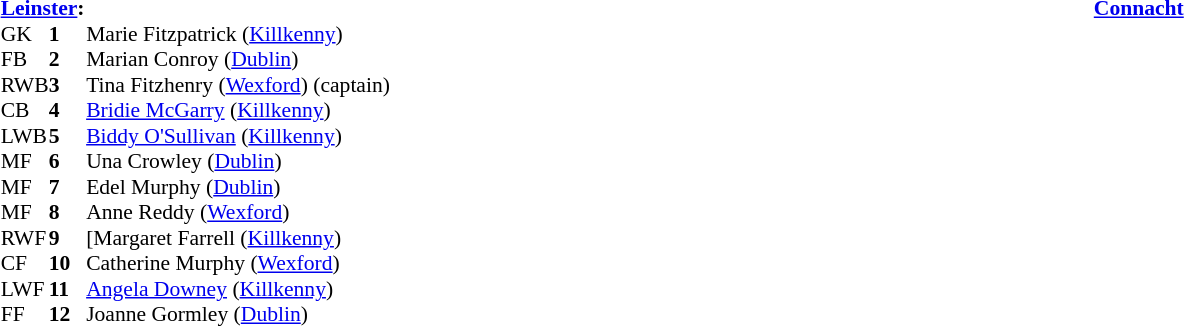<table width="100%">
<tr>
<td valign="top"></td>
<td valign="top" width="50%"><br><table style="font-size: 90%" cellspacing="0" cellpadding="0" align=center>
<tr>
<td colspan="4"><strong><a href='#'>Leinster</a>:</strong></td>
</tr>
<tr>
<th width="25"></th>
<th width="25"></th>
</tr>
<tr>
<td>GK</td>
<td><strong>1</strong></td>
<td>Marie Fitzpatrick (<a href='#'>Killkenny</a>)</td>
</tr>
<tr>
<td>FB</td>
<td><strong>2</strong></td>
<td>Marian Conroy (<a href='#'>Dublin</a>)</td>
</tr>
<tr>
<td>RWB</td>
<td><strong>3</strong></td>
<td>Tina Fitzhenry (<a href='#'>Wexford</a>) (captain)</td>
</tr>
<tr>
<td>CB</td>
<td><strong>4</strong></td>
<td><a href='#'>Bridie McGarry</a> (<a href='#'>Killkenny</a>)</td>
</tr>
<tr>
<td>LWB</td>
<td><strong>5</strong></td>
<td><a href='#'>Biddy O'Sullivan</a> (<a href='#'>Killkenny</a>)</td>
</tr>
<tr>
<td>MF</td>
<td><strong>6</strong></td>
<td>Una Crowley (<a href='#'>Dublin</a>)</td>
</tr>
<tr>
<td>MF</td>
<td><strong>7</strong></td>
<td>Edel Murphy (<a href='#'>Dublin</a>)</td>
</tr>
<tr>
<td>MF</td>
<td><strong>8</strong></td>
<td>Anne Reddy (<a href='#'>Wexford</a>)</td>
</tr>
<tr>
<td>RWF</td>
<td><strong>9</strong></td>
<td>[Margaret Farrell (<a href='#'>Killkenny</a>)</td>
</tr>
<tr>
<td>CF</td>
<td><strong>10</strong></td>
<td>Catherine Murphy (<a href='#'>Wexford</a>)</td>
</tr>
<tr>
<td>LWF</td>
<td><strong>11</strong></td>
<td><a href='#'>Angela Downey</a> (<a href='#'>Killkenny</a>)</td>
</tr>
<tr>
<td>FF</td>
<td><strong>12</strong></td>
<td>Joanne Gormley (<a href='#'>Dublin</a>)</td>
</tr>
<tr>
</tr>
</table>
</td>
<td valign="top" width="50%"><br><table style="font-size: 90%" cellspacing="0" cellpadding="0" align=center>
<tr>
<td colspan="4"><strong><a href='#'>Connacht</a></strong></td>
</tr>
<tr>
<th width="25"></th>
<th width="25"></th>
</tr>
<tr>
</tr>
</table>
</td>
</tr>
</table>
